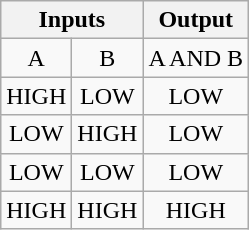<table class="wikitable" style="text-align: center">
<tr>
<th colspan=2>Inputs</th>
<th>Output</th>
</tr>
<tr>
<td>A</td>
<td>B</td>
<td>A AND B</td>
</tr>
<tr>
<td>HIGH</td>
<td>LOW</td>
<td>LOW</td>
</tr>
<tr>
<td>LOW</td>
<td>HIGH</td>
<td>LOW</td>
</tr>
<tr>
<td>LOW</td>
<td>LOW</td>
<td>LOW</td>
</tr>
<tr>
<td>HIGH</td>
<td>HIGH</td>
<td>HIGH</td>
</tr>
</table>
